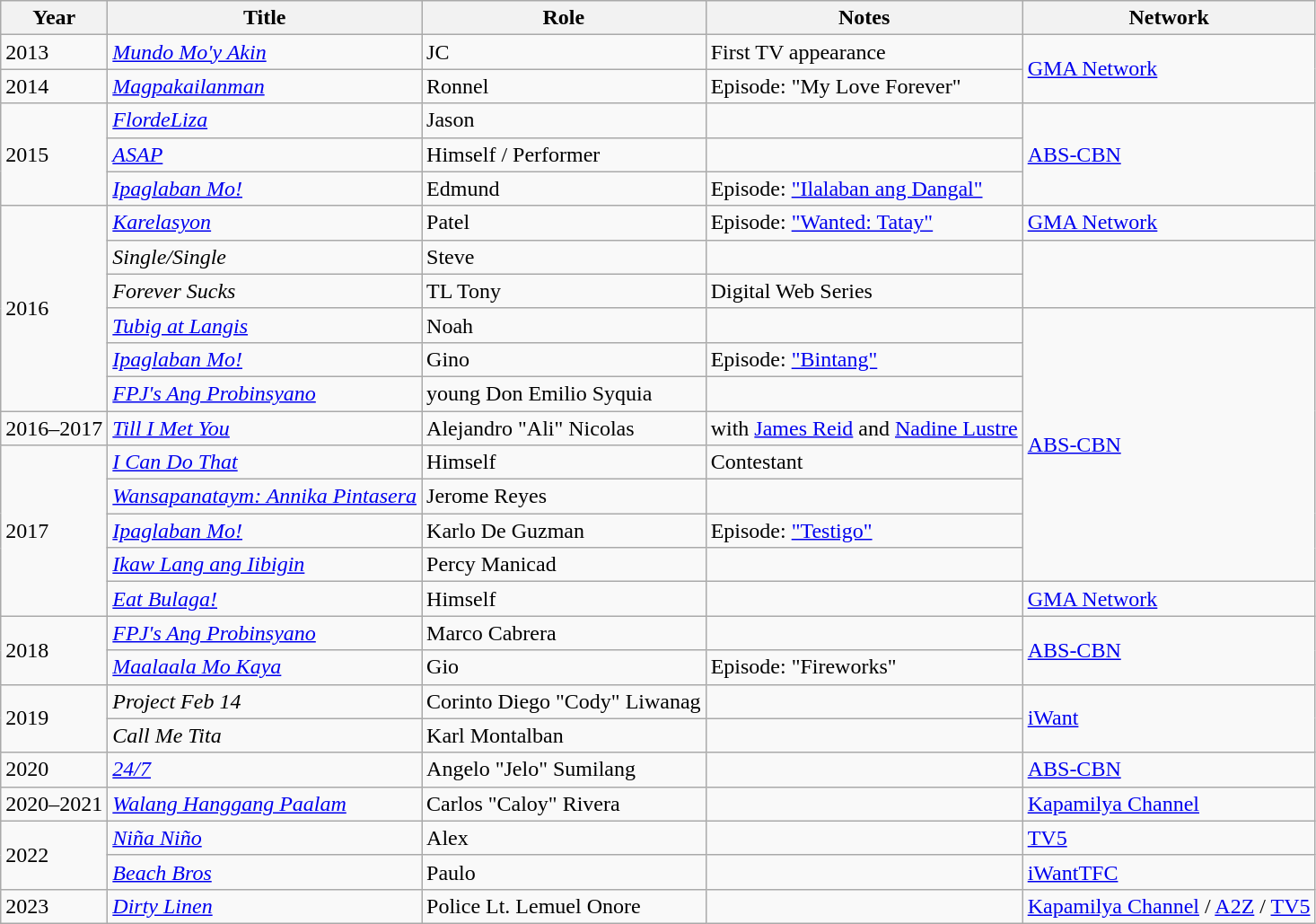<table class="wikitable sortable">
<tr>
<th>Year</th>
<th>Title</th>
<th>Role</th>
<th class="unsortable">Notes</th>
<th>Network</th>
</tr>
<tr>
<td>2013</td>
<td><em><a href='#'>Mundo Mo'y Akin</a></em></td>
<td>JC</td>
<td>First TV appearance</td>
<td rowspan="2"><a href='#'>GMA Network</a></td>
</tr>
<tr>
<td>2014</td>
<td><em><a href='#'>Magpakailanman</a></em></td>
<td>Ronnel</td>
<td>Episode: "My Love Forever"</td>
</tr>
<tr>
<td rowspan="3">2015</td>
<td><em><a href='#'>FlordeLiza</a></em></td>
<td>Jason</td>
<td></td>
<td rowspan="3"><a href='#'>ABS-CBN</a></td>
</tr>
<tr>
<td><em><a href='#'>ASAP</a></em></td>
<td>Himself / Performer</td>
<td></td>
</tr>
<tr>
<td><em><a href='#'>Ipaglaban Mo!</a></em></td>
<td>Edmund</td>
<td>Episode: <a href='#'>"Ilalaban ang Dangal"</a></td>
</tr>
<tr>
<td rowspan="6">2016</td>
<td><em><a href='#'>Karelasyon</a></em></td>
<td>Patel</td>
<td>Episode: <a href='#'>"Wanted: Tatay"</a></td>
<td><a href='#'>GMA Network</a></td>
</tr>
<tr>
<td><em>Single/Single</em></td>
<td>Steve</td>
<td></td>
<td rowspan="2"></td>
</tr>
<tr>
<td><em>Forever Sucks</em></td>
<td>TL Tony</td>
<td>Digital Web Series</td>
</tr>
<tr>
<td><em><a href='#'>Tubig at Langis</a></em></td>
<td>Noah</td>
<td></td>
<td rowspan="8"><a href='#'>ABS-CBN</a></td>
</tr>
<tr>
<td><em><a href='#'>Ipaglaban Mo!</a></em></td>
<td>Gino</td>
<td>Episode: <a href='#'>"Bintang"</a></td>
</tr>
<tr>
<td><em><a href='#'>FPJ's Ang Probinsyano</a></em></td>
<td>young Don Emilio Syquia</td>
<td></td>
</tr>
<tr>
<td>2016–2017</td>
<td><em><a href='#'>Till I Met You</a></em></td>
<td>Alejandro "Ali" Nicolas</td>
<td>with <a href='#'>James Reid</a> and <a href='#'>Nadine Lustre</a></td>
</tr>
<tr>
<td rowspan="5">2017</td>
<td><em><a href='#'>I Can Do That</a></em></td>
<td>Himself</td>
<td>Contestant</td>
</tr>
<tr>
<td><em><a href='#'>Wansapanataym: Annika Pintasera</a></em></td>
<td>Jerome Reyes</td>
<td></td>
</tr>
<tr>
<td><em><a href='#'>Ipaglaban Mo!</a></em></td>
<td>Karlo De Guzman</td>
<td>Episode: <a href='#'>"Testigo"</a></td>
</tr>
<tr>
<td><em><a href='#'>Ikaw Lang ang Iibigin</a></em></td>
<td>Percy Manicad</td>
<td></td>
</tr>
<tr>
<td><em><a href='#'>Eat Bulaga!</a></em></td>
<td>Himself</td>
<td></td>
<td><a href='#'>GMA Network</a></td>
</tr>
<tr>
<td rowspan="2">2018</td>
<td><em><a href='#'>FPJ's Ang Probinsyano</a></em></td>
<td>Marco Cabrera</td>
<td></td>
<td rowspan="2"><a href='#'>ABS-CBN</a></td>
</tr>
<tr>
<td><em><a href='#'>Maalaala Mo Kaya</a></em></td>
<td>Gio</td>
<td>Episode: "Fireworks"</td>
</tr>
<tr>
<td rowspan="2">2019</td>
<td><em>Project Feb 14</em></td>
<td>Corinto Diego "Cody" Liwanag</td>
<td></td>
<td rowspan="2"><a href='#'>iWant</a></td>
</tr>
<tr>
<td><em>Call Me Tita</em></td>
<td>Karl Montalban</td>
<td></td>
</tr>
<tr>
<td>2020</td>
<td><em><a href='#'>24/7</a></em></td>
<td>Angelo "Jelo" Sumilang</td>
<td></td>
<td><a href='#'>ABS-CBN</a></td>
</tr>
<tr>
<td>2020–2021</td>
<td><em><a href='#'>Walang Hanggang Paalam</a></em></td>
<td>Carlos "Caloy" Rivera</td>
<td></td>
<td><a href='#'>Kapamilya Channel</a></td>
</tr>
<tr>
<td rowspan="2">2022</td>
<td><em><a href='#'>Niña Niño</a></em></td>
<td>Alex</td>
<td></td>
<td><a href='#'>TV5</a></td>
</tr>
<tr>
<td><em><a href='#'>Beach Bros</a></em></td>
<td>Paulo</td>
<td></td>
<td><a href='#'>iWantTFC</a></td>
</tr>
<tr>
<td>2023</td>
<td><em><a href='#'>Dirty Linen</a></em></td>
<td>Police Lt. Lemuel Onore</td>
<td></td>
<td><a href='#'>Kapamilya Channel</a> / <a href='#'>A2Z</a> / <a href='#'>TV5</a></td>
</tr>
</table>
